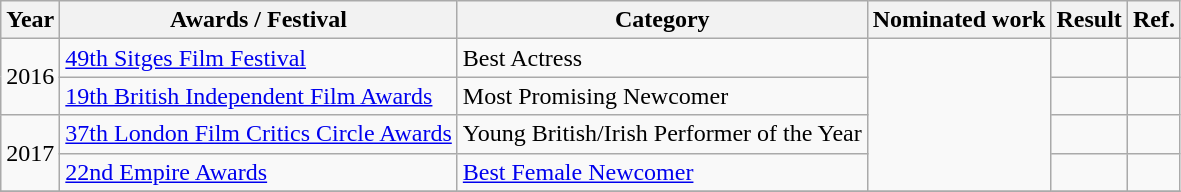<table class="wikitable">
<tr>
<th>Year</th>
<th>Awards / Festival</th>
<th>Category</th>
<th>Nominated work</th>
<th>Result</th>
<th>Ref.</th>
</tr>
<tr>
<td rowspan="2">2016</td>
<td><a href='#'>49th Sitges Film Festival</a></td>
<td>Best Actress</td>
<td rowspan="4"></td>
<td></td>
<td></td>
</tr>
<tr>
<td><a href='#'>19th British Independent Film Awards</a></td>
<td>Most Promising Newcomer</td>
<td></td>
<td></td>
</tr>
<tr>
<td rowspan="2">2017</td>
<td><a href='#'>37th London Film Critics Circle Awards</a></td>
<td>Young British/Irish Performer of the Year</td>
<td></td>
<td></td>
</tr>
<tr>
<td><a href='#'>22nd Empire Awards</a></td>
<td><a href='#'>Best Female Newcomer</a></td>
<td></td>
<td></td>
</tr>
<tr>
</tr>
</table>
